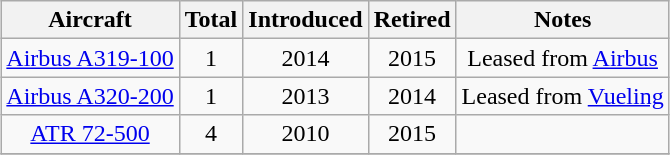<table class="wikitable" style="margin:0.5em auto; text-align:center">
<tr>
<th>Aircraft</th>
<th>Total</th>
<th>Introduced</th>
<th>Retired</th>
<th>Notes</th>
</tr>
<tr>
<td><a href='#'>Airbus A319-100</a></td>
<td>1</td>
<td>2014</td>
<td>2015</td>
<td>Leased from <a href='#'>Airbus</a></td>
</tr>
<tr>
<td><a href='#'>Airbus A320-200</a></td>
<td>1</td>
<td>2013</td>
<td>2014</td>
<td>Leased from <a href='#'>Vueling</a></td>
</tr>
<tr>
<td><a href='#'>ATR 72-500</a></td>
<td>4</td>
<td>2010</td>
<td>2015</td>
<td></td>
</tr>
<tr>
</tr>
</table>
